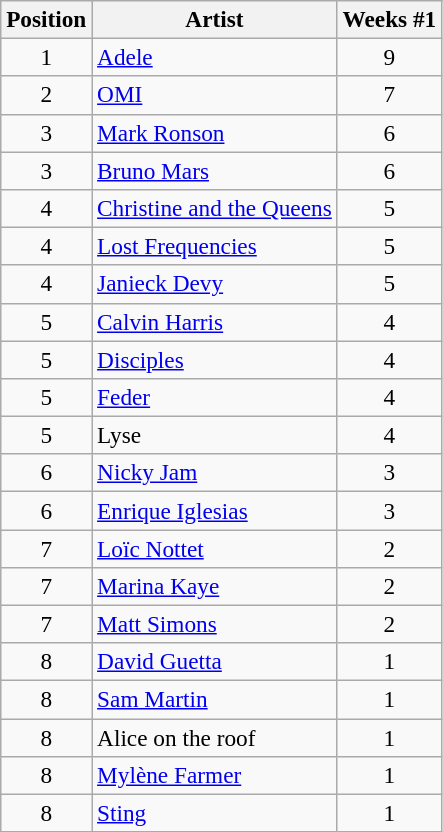<table class="wikitable sortable" style="font-size:97%;">
<tr>
<th>Position</th>
<th>Artist</th>
<th>Weeks #1</th>
</tr>
<tr>
<td align="center">1</td>
<td><a href='#'>Adele</a></td>
<td align="center">9</td>
</tr>
<tr>
<td align="center">2</td>
<td><a href='#'>OMI</a></td>
<td align="center">7</td>
</tr>
<tr>
<td align="center">3</td>
<td><a href='#'>Mark Ronson</a></td>
<td align="center">6</td>
</tr>
<tr>
<td align="center">3</td>
<td><a href='#'>Bruno Mars</a></td>
<td align="center">6</td>
</tr>
<tr>
<td align="center">4</td>
<td><a href='#'>Christine and the Queens</a></td>
<td align="center">5</td>
</tr>
<tr>
<td align="center">4</td>
<td><a href='#'>Lost Frequencies</a></td>
<td align="center">5</td>
</tr>
<tr>
<td align="center">4</td>
<td><a href='#'>Janieck Devy</a></td>
<td align="center">5</td>
</tr>
<tr>
<td align="center">5</td>
<td><a href='#'>Calvin Harris</a></td>
<td align="center">4</td>
</tr>
<tr>
<td align="center">5</td>
<td><a href='#'>Disciples</a></td>
<td align="center">4</td>
</tr>
<tr>
<td align="center">5</td>
<td><a href='#'>Feder</a></td>
<td align="center">4</td>
</tr>
<tr>
<td align="center">5</td>
<td>Lyse</td>
<td align="center">4</td>
</tr>
<tr>
<td align="center">6</td>
<td><a href='#'>Nicky Jam</a></td>
<td align="center">3</td>
</tr>
<tr>
<td align="center">6</td>
<td><a href='#'>Enrique Iglesias</a></td>
<td align="center">3</td>
</tr>
<tr>
<td align="center">7</td>
<td><a href='#'>Loïc Nottet</a></td>
<td align="center">2</td>
</tr>
<tr>
<td align="center">7</td>
<td><a href='#'>Marina Kaye</a></td>
<td align="center">2</td>
</tr>
<tr>
<td align="center">7</td>
<td><a href='#'>Matt Simons</a></td>
<td align="center">2</td>
</tr>
<tr>
<td align="center">8</td>
<td><a href='#'>David Guetta</a></td>
<td align="center">1</td>
</tr>
<tr>
<td align="center">8</td>
<td><a href='#'>Sam Martin</a></td>
<td align="center">1</td>
</tr>
<tr>
<td align="center">8</td>
<td>Alice on the roof</td>
<td align="center">1</td>
</tr>
<tr>
<td align="center">8</td>
<td><a href='#'>Mylène Farmer</a></td>
<td align="center">1</td>
</tr>
<tr>
<td align="center">8</td>
<td><a href='#'>Sting</a></td>
<td align="center">1</td>
</tr>
</table>
